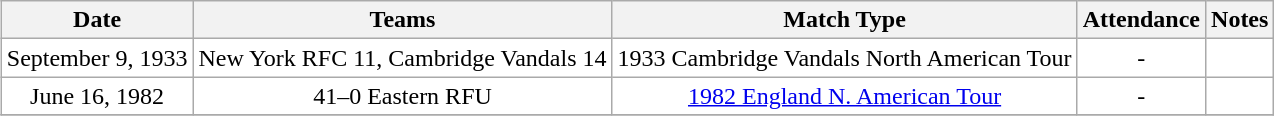<table class="wikitable" align="center" style="margin-left:15px; text-align:center; background:#ffffff;">
<tr>
<th style="text-align:center;">Date</th>
<th style="text-align:center;">Teams</th>
<th style="text-align:center;">Match Type</th>
<th style="text-align:center;">Attendance</th>
<th style="text-align:center;">Notes</th>
</tr>
<tr>
<td>September 9, 1933</td>
<td>New York RFC 11, Cambridge Vandals 14</td>
<td>1933 Cambridge Vandals North American Tour</td>
<td>-</td>
<td></td>
</tr>
<tr>
<td>June 16, 1982</td>
<td><strong></strong> 41–0  Eastern RFU</td>
<td><a href='#'>1982 England N. American Tour</a></td>
<td>-</td>
<td></td>
</tr>
<tr>
</tr>
</table>
